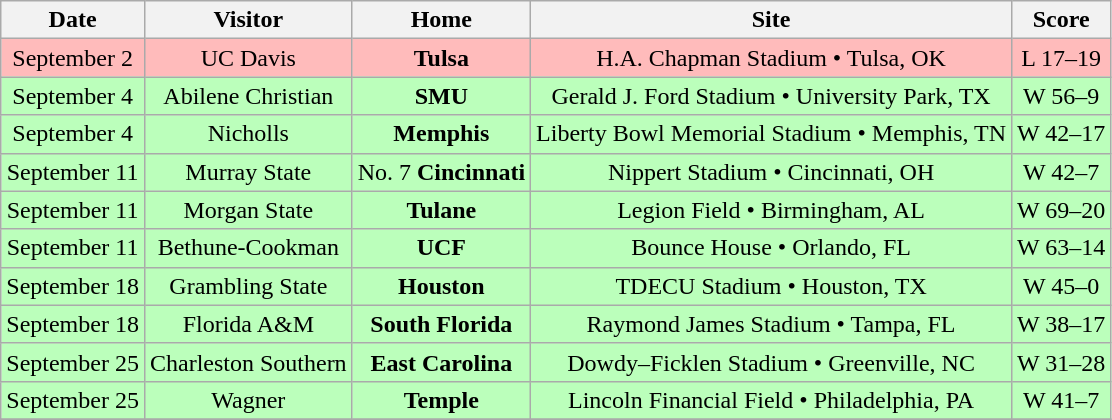<table class="wikitable" style="text-align:center">
<tr>
<th>Date</th>
<th>Visitor</th>
<th>Home</th>
<th>Site</th>
<th>Score</th>
</tr>
<tr style="background:#fbb;">
<td>September 2</td>
<td>UC Davis</td>
<td><strong>Tulsa</strong></td>
<td>H.A. Chapman Stadium • Tulsa, OK</td>
<td>L 17–19</td>
</tr>
<tr style="background:#bfb;">
<td>September 4</td>
<td>Abilene Christian</td>
<td><strong>SMU</strong></td>
<td>Gerald J. Ford Stadium • University Park, TX</td>
<td>W 56–9</td>
</tr>
<tr style="background:#bfb;">
<td>September 4</td>
<td>Nicholls</td>
<td><strong>Memphis</strong></td>
<td>Liberty Bowl Memorial Stadium • Memphis, TN</td>
<td>W 42–17</td>
</tr>
<tr style="background:#bfb;">
<td>September 11</td>
<td>Murray State</td>
<td>No. 7 <strong>Cincinnati</strong></td>
<td>Nippert Stadium • Cincinnati, OH</td>
<td>W 42–7</td>
</tr>
<tr style="background:#bfb;">
<td>September 11</td>
<td>Morgan State</td>
<td><strong>Tulane</strong></td>
<td>Legion Field • Birmingham, AL</td>
<td>W 69–20</td>
</tr>
<tr style="background:#bfb;">
<td>September 11</td>
<td>Bethune-Cookman</td>
<td><strong>UCF</strong></td>
<td>Bounce House • Orlando, FL</td>
<td>W 63–14</td>
</tr>
<tr style="background:#bfb;">
<td>September 18</td>
<td>Grambling State</td>
<td><strong>Houston</strong></td>
<td>TDECU Stadium • Houston, TX</td>
<td>W 45–0</td>
</tr>
<tr style="background:#bfb;">
<td>September 18</td>
<td>Florida A&M</td>
<td><strong>South Florida</strong></td>
<td>Raymond James Stadium • Tampa, FL</td>
<td>W 38–17</td>
</tr>
<tr style="background:#bfb;">
<td>September 25</td>
<td>Charleston Southern</td>
<td><strong>East Carolina</strong></td>
<td>Dowdy–Ficklen Stadium • Greenville, NC</td>
<td>W 31–28</td>
</tr>
<tr style="background:#bfb;">
<td>September 25</td>
<td>Wagner</td>
<td><strong>Temple</strong></td>
<td>Lincoln Financial Field • Philadelphia, PA</td>
<td>W 41–7</td>
</tr>
<tr>
</tr>
</table>
